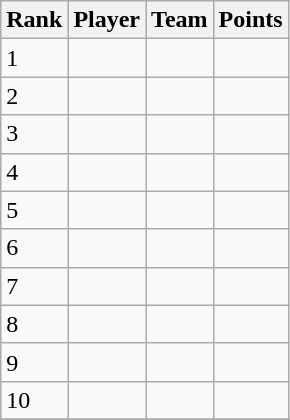<table class="wikitable">
<tr>
<th>Rank</th>
<th>Player</th>
<th>Team</th>
<th>Points</th>
</tr>
<tr>
<td>1</td>
<td></td>
<td></td>
<td></td>
</tr>
<tr>
<td>2</td>
<td></td>
<td></td>
<td></td>
</tr>
<tr>
<td>3</td>
<td></td>
<td></td>
<td></td>
</tr>
<tr>
<td>4</td>
<td></td>
<td></td>
<td></td>
</tr>
<tr>
<td>5</td>
<td></td>
<td></td>
<td></td>
</tr>
<tr>
<td>6</td>
<td></td>
<td></td>
<td></td>
</tr>
<tr>
<td>7</td>
<td></td>
<td></td>
<td></td>
</tr>
<tr>
<td>8</td>
<td></td>
<td></td>
<td></td>
</tr>
<tr>
<td>9</td>
<td></td>
<td></td>
<td></td>
</tr>
<tr>
<td>10</td>
<td></td>
<td></td>
<td></td>
</tr>
<tr>
</tr>
</table>
